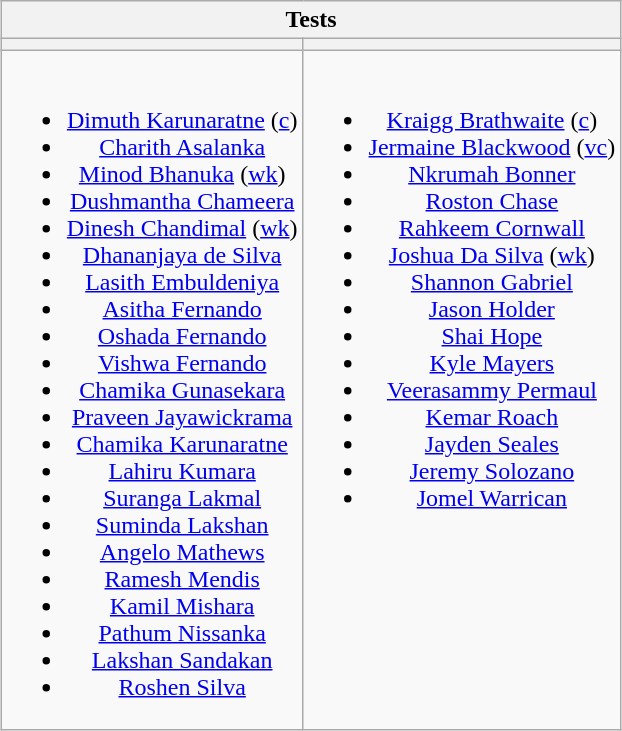<table class="wikitable" style="text-align:center; margin:auto">
<tr>
<th colspan=2>Tests</th>
</tr>
<tr>
<th></th>
<th></th>
</tr>
<tr style="vertical-align:top">
<td><br><ul><li><a href='#'>Dimuth Karunaratne</a> (<a href='#'>c</a>)</li><li><a href='#'>Charith Asalanka</a></li><li><a href='#'>Minod Bhanuka</a> (<a href='#'>wk</a>)</li><li><a href='#'>Dushmantha Chameera</a></li><li><a href='#'>Dinesh Chandimal</a> (<a href='#'>wk</a>)</li><li><a href='#'>Dhananjaya de Silva</a></li><li><a href='#'>Lasith Embuldeniya</a></li><li><a href='#'>Asitha Fernando</a></li><li><a href='#'>Oshada Fernando</a></li><li><a href='#'>Vishwa Fernando</a></li><li><a href='#'>Chamika Gunasekara</a></li><li><a href='#'>Praveen Jayawickrama</a></li><li><a href='#'>Chamika Karunaratne</a></li><li><a href='#'>Lahiru Kumara</a></li><li><a href='#'>Suranga Lakmal</a></li><li><a href='#'>Suminda Lakshan</a></li><li><a href='#'>Angelo Mathews</a></li><li><a href='#'>Ramesh Mendis</a></li><li><a href='#'>Kamil Mishara</a></li><li><a href='#'>Pathum Nissanka</a></li><li><a href='#'>Lakshan Sandakan</a></li><li><a href='#'>Roshen Silva</a></li></ul></td>
<td><br><ul><li><a href='#'>Kraigg Brathwaite</a> (<a href='#'>c</a>)</li><li><a href='#'>Jermaine Blackwood</a> (<a href='#'>vc</a>)</li><li><a href='#'>Nkrumah Bonner</a></li><li><a href='#'>Roston Chase</a></li><li><a href='#'>Rahkeem Cornwall</a></li><li><a href='#'>Joshua Da Silva</a> (<a href='#'>wk</a>)</li><li><a href='#'>Shannon Gabriel</a></li><li><a href='#'>Jason Holder</a></li><li><a href='#'>Shai Hope</a></li><li><a href='#'>Kyle Mayers</a></li><li><a href='#'>Veerasammy Permaul</a></li><li><a href='#'>Kemar Roach</a></li><li><a href='#'>Jayden Seales</a></li><li><a href='#'>Jeremy Solozano</a></li><li><a href='#'>Jomel Warrican</a></li></ul></td>
</tr>
</table>
